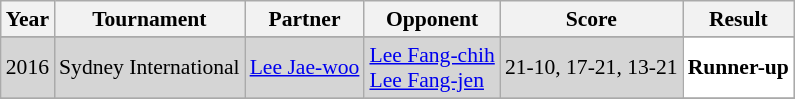<table class="sortable wikitable" style="font-size: 90%;">
<tr>
<th>Year</th>
<th>Tournament</th>
<th>Partner</th>
<th>Opponent</th>
<th>Score</th>
<th>Result</th>
</tr>
<tr>
</tr>
<tr style="background:#D5D5D5">
<td align="center">2016</td>
<td align="left">Sydney International</td>
<td align="left"> <a href='#'>Lee Jae-woo</a></td>
<td align="left"> <a href='#'>Lee Fang-chih</a><br> <a href='#'>Lee Fang-jen</a></td>
<td align="left">21-10, 17-21, 13-21</td>
<td style="text-align:left; background:white"> <strong>Runner-up</strong></td>
</tr>
<tr>
</tr>
</table>
